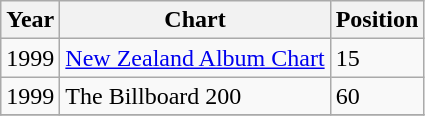<table class="wikitable">
<tr>
<th align="left">Year</th>
<th align="left">Chart</th>
<th align="left">Position</th>
</tr>
<tr>
<td align="left">1999</td>
<td align="left"><a href='#'>New Zealand Album Chart</a><br></td>
<td align="left">15</td>
</tr>
<tr>
<td align="left">1999</td>
<td align="left">The Billboard 200</td>
<td align="left">60</td>
</tr>
<tr>
</tr>
</table>
